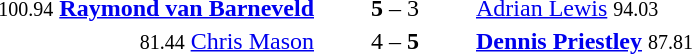<table style="text-align:center">
<tr>
<th width=223></th>
<th width=100></th>
<th width=223></th>
</tr>
<tr>
<td align=right><small>100.94</small> <strong><a href='#'>Raymond van Barneveld</a></strong> </td>
<td><strong>5</strong> – 3</td>
<td align=left> <a href='#'>Adrian Lewis</a> <small>94.03</small></td>
</tr>
<tr>
<td align=right><small>81.44</small> <a href='#'>Chris Mason</a> </td>
<td>4 – <strong>5</strong></td>
<td align=left> <strong><a href='#'>Dennis Priestley</a></strong> <small>87.81</small></td>
</tr>
</table>
